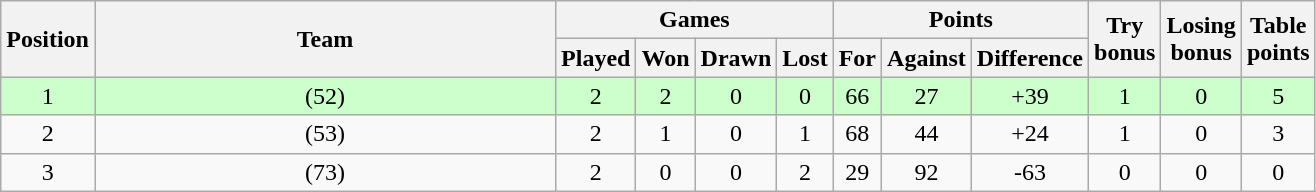<table class="wikitable" style="text-align: center;">
<tr>
<th rowspan="2" width="20">Position</th>
<th rowspan="2" width="300">Team</th>
<th colspan="4">Games</th>
<th colspan="3">Points</th>
<th rowspan="2" width="20">Try bonus</th>
<th rowspan="2" width="20">Losing bonus</th>
<th rowspan="2" width="20">Table points</th>
</tr>
<tr>
<th width="20">Played</th>
<th width="20">Won</th>
<th width="20">Drawn</th>
<th width="20">Lost</th>
<th width="20">For</th>
<th width="20">Against</th>
<th width="20">Difference</th>
</tr>
<tr bgcolor="#ccffcc">
<td>1</td>
<td> (52)</td>
<td>2</td>
<td>2</td>
<td>0</td>
<td>0</td>
<td>66</td>
<td>27</td>
<td>+39</td>
<td>1</td>
<td>0</td>
<td>5</td>
</tr>
<tr>
<td>2</td>
<td> (53)</td>
<td>2</td>
<td>1</td>
<td>0</td>
<td>1</td>
<td>68</td>
<td>44</td>
<td>+24</td>
<td>1</td>
<td>0</td>
<td>3</td>
</tr>
<tr>
<td>3</td>
<td> (73)</td>
<td>2</td>
<td>0</td>
<td>0</td>
<td>2</td>
<td>29</td>
<td>92</td>
<td>-63</td>
<td>0</td>
<td>0</td>
<td>0</td>
</tr>
</table>
